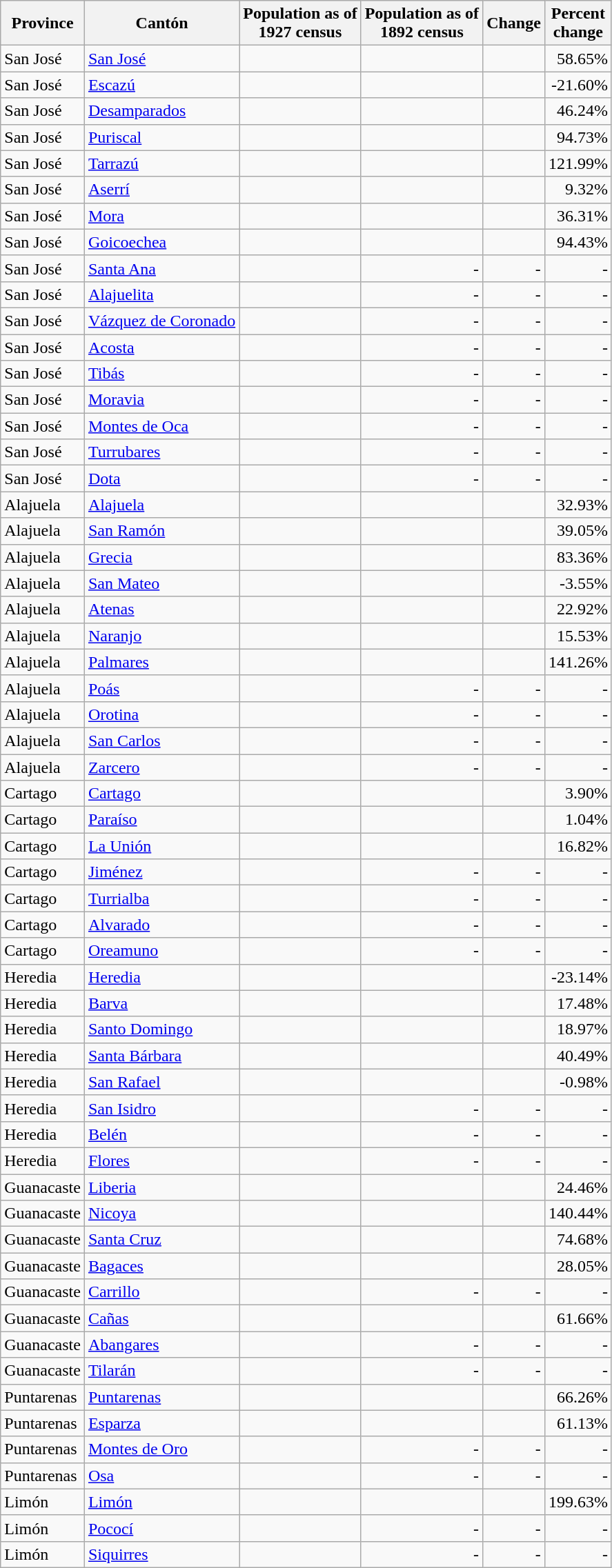<table class="wikitable sortable" style="text-align: right;">
<tr>
<th>Province</th>
<th>Cantón</th>
<th>Population as of<br>1927 census</th>
<th>Population as of<br>1892 census</th>
<th>Change</th>
<th>Percent<br>change</th>
</tr>
<tr>
<td style="text-align: left;">San José</td>
<td style="text-align: left;"><a href='#'>San José</a></td>
<td></td>
<td></td>
<td> </td>
<td>58.65% </td>
</tr>
<tr>
<td style="text-align: left;">San José</td>
<td style="text-align: left;"><a href='#'>Escazú</a></td>
<td></td>
<td></td>
<td> </td>
<td>-21.60% </td>
</tr>
<tr>
<td style="text-align: left;">San José</td>
<td style="text-align: left;"><a href='#'>Desamparados</a></td>
<td></td>
<td></td>
<td> </td>
<td>46.24% </td>
</tr>
<tr>
<td style="text-align: left;">San José</td>
<td style="text-align: left;"><a href='#'>Puriscal</a></td>
<td></td>
<td></td>
<td> </td>
<td>94.73% </td>
</tr>
<tr>
<td style="text-align: left;">San José</td>
<td style="text-align: left;"><a href='#'>Tarrazú</a></td>
<td></td>
<td></td>
<td> </td>
<td>121.99% </td>
</tr>
<tr>
<td style="text-align: left;">San José</td>
<td style="text-align: left;"><a href='#'>Aserrí</a></td>
<td></td>
<td></td>
<td> </td>
<td>9.32% </td>
</tr>
<tr>
<td style="text-align: left;">San José</td>
<td style="text-align: left;"><a href='#'>Mora</a></td>
<td></td>
<td></td>
<td> </td>
<td>36.31% </td>
</tr>
<tr>
<td style="text-align: left;">San José</td>
<td style="text-align: left;"><a href='#'>Goicoechea</a></td>
<td></td>
<td></td>
<td> </td>
<td>94.43% </td>
</tr>
<tr>
<td style="text-align: left;">San José</td>
<td style="text-align: left;"><a href='#'>Santa Ana</a></td>
<td></td>
<td>-</td>
<td>-</td>
<td>-</td>
</tr>
<tr>
<td style="text-align: left;">San José</td>
<td style="text-align: left;"><a href='#'>Alajuelita</a></td>
<td></td>
<td>-</td>
<td>-</td>
<td>-</td>
</tr>
<tr>
<td style="text-align: left;">San José</td>
<td style="text-align: left;"><a href='#'>Vázquez de Coronado</a></td>
<td></td>
<td>-</td>
<td>-</td>
<td>-</td>
</tr>
<tr>
<td style="text-align: left;">San José</td>
<td style="text-align: left;"><a href='#'>Acosta</a></td>
<td></td>
<td>-</td>
<td>-</td>
<td>-</td>
</tr>
<tr>
<td style="text-align: left;">San José</td>
<td style="text-align: left;"><a href='#'>Tibás</a></td>
<td></td>
<td>-</td>
<td>-</td>
<td>-</td>
</tr>
<tr>
<td style="text-align: left;">San José</td>
<td style="text-align: left;"><a href='#'>Moravia</a></td>
<td></td>
<td>-</td>
<td>-</td>
<td>-</td>
</tr>
<tr>
<td style="text-align: left;">San José</td>
<td style="text-align: left;"><a href='#'>Montes de Oca</a></td>
<td></td>
<td>-</td>
<td>-</td>
<td>-</td>
</tr>
<tr>
<td style="text-align: left;">San José</td>
<td style="text-align: left;"><a href='#'>Turrubares</a></td>
<td></td>
<td>-</td>
<td>-</td>
<td>-</td>
</tr>
<tr>
<td style="text-align: left;">San José</td>
<td style="text-align: left;"><a href='#'>Dota</a></td>
<td></td>
<td>-</td>
<td>-</td>
<td>-</td>
</tr>
<tr>
<td style="text-align: left;">Alajuela</td>
<td style="text-align: left;"><a href='#'>Alajuela</a></td>
<td></td>
<td></td>
<td> </td>
<td>32.93% </td>
</tr>
<tr>
<td style="text-align: left;">Alajuela</td>
<td style="text-align: left;"><a href='#'>San Ramón</a></td>
<td></td>
<td></td>
<td> </td>
<td>39.05% </td>
</tr>
<tr>
<td style="text-align: left;">Alajuela</td>
<td style="text-align: left;"><a href='#'>Grecia</a></td>
<td></td>
<td></td>
<td> </td>
<td>83.36% </td>
</tr>
<tr>
<td style="text-align: left;">Alajuela</td>
<td style="text-align: left;"><a href='#'>San Mateo</a></td>
<td></td>
<td></td>
<td> </td>
<td>-3.55% </td>
</tr>
<tr>
<td style="text-align: left;">Alajuela</td>
<td style="text-align: left;"><a href='#'>Atenas</a></td>
<td></td>
<td></td>
<td> </td>
<td>22.92% </td>
</tr>
<tr>
<td style="text-align: left;">Alajuela</td>
<td style="text-align: left;"><a href='#'>Naranjo</a></td>
<td></td>
<td></td>
<td> </td>
<td>15.53% </td>
</tr>
<tr>
<td style="text-align: left;">Alajuela</td>
<td style="text-align: left;"><a href='#'>Palmares</a></td>
<td></td>
<td></td>
<td> </td>
<td>141.26% </td>
</tr>
<tr>
<td style="text-align: left;">Alajuela</td>
<td style="text-align: left;"><a href='#'>Poás</a></td>
<td></td>
<td>-</td>
<td>-</td>
<td>-</td>
</tr>
<tr>
<td style="text-align: left;">Alajuela</td>
<td style="text-align: left;"><a href='#'>Orotina</a></td>
<td></td>
<td>-</td>
<td>-</td>
<td>-</td>
</tr>
<tr>
<td style="text-align: left;">Alajuela</td>
<td style="text-align: left;"><a href='#'>San Carlos</a></td>
<td></td>
<td>-</td>
<td>-</td>
<td>-</td>
</tr>
<tr>
<td style="text-align: left;">Alajuela</td>
<td style="text-align: left;"><a href='#'>Zarcero</a></td>
<td></td>
<td>-</td>
<td>-</td>
<td>-</td>
</tr>
<tr>
<td style="text-align: left;">Cartago</td>
<td style="text-align: left;"><a href='#'>Cartago</a></td>
<td></td>
<td></td>
<td> </td>
<td>3.90% </td>
</tr>
<tr>
<td style="text-align: left;">Cartago</td>
<td style="text-align: left;"><a href='#'>Paraíso</a></td>
<td></td>
<td></td>
<td> </td>
<td>1.04% </td>
</tr>
<tr>
<td style="text-align: left;">Cartago</td>
<td style="text-align: left;"><a href='#'>La Unión</a></td>
<td></td>
<td></td>
<td> </td>
<td>16.82% </td>
</tr>
<tr>
<td style="text-align: left;">Cartago</td>
<td style="text-align: left;"><a href='#'>Jiménez</a></td>
<td></td>
<td>-</td>
<td>-</td>
<td>-</td>
</tr>
<tr>
<td style="text-align: left;">Cartago</td>
<td style="text-align: left;"><a href='#'>Turrialba</a></td>
<td></td>
<td>-</td>
<td>-</td>
<td>-</td>
</tr>
<tr>
<td style="text-align: left;">Cartago</td>
<td style="text-align: left;"><a href='#'>Alvarado</a></td>
<td></td>
<td>-</td>
<td>-</td>
<td>-</td>
</tr>
<tr>
<td style="text-align: left;">Cartago</td>
<td style="text-align: left;"><a href='#'>Oreamuno</a></td>
<td></td>
<td>-</td>
<td>-</td>
<td>-</td>
</tr>
<tr>
<td style="text-align: left;">Heredia</td>
<td style="text-align: left;"><a href='#'>Heredia</a></td>
<td></td>
<td></td>
<td> </td>
<td>-23.14% </td>
</tr>
<tr>
<td style="text-align: left;">Heredia</td>
<td style="text-align: left;"><a href='#'>Barva</a></td>
<td></td>
<td></td>
<td> </td>
<td>17.48% </td>
</tr>
<tr>
<td style="text-align: left;">Heredia</td>
<td style="text-align: left;"><a href='#'>Santo Domingo</a></td>
<td></td>
<td></td>
<td> </td>
<td>18.97% </td>
</tr>
<tr>
<td style="text-align: left;">Heredia</td>
<td style="text-align: left;"><a href='#'>Santa Bárbara</a></td>
<td></td>
<td></td>
<td> </td>
<td>40.49% </td>
</tr>
<tr>
<td style="text-align: left;">Heredia</td>
<td style="text-align: left;"><a href='#'>San Rafael</a></td>
<td></td>
<td></td>
<td> </td>
<td>-0.98% </td>
</tr>
<tr>
<td style="text-align: left;">Heredia</td>
<td style="text-align: left;"><a href='#'>San Isidro</a></td>
<td></td>
<td>-</td>
<td>-</td>
<td>-</td>
</tr>
<tr>
<td style="text-align: left;">Heredia</td>
<td style="text-align: left;"><a href='#'>Belén</a></td>
<td></td>
<td>-</td>
<td>-</td>
<td>-</td>
</tr>
<tr>
<td style="text-align: left;">Heredia</td>
<td style="text-align: left;"><a href='#'>Flores</a></td>
<td></td>
<td>-</td>
<td>-</td>
<td>-</td>
</tr>
<tr>
<td style="text-align: left;">Guanacaste</td>
<td style="text-align: left;"><a href='#'>Liberia</a></td>
<td></td>
<td></td>
<td> </td>
<td>24.46% </td>
</tr>
<tr>
<td style="text-align: left;">Guanacaste</td>
<td style="text-align: left;"><a href='#'>Nicoya</a></td>
<td></td>
<td></td>
<td> </td>
<td>140.44% </td>
</tr>
<tr>
<td style="text-align: left;">Guanacaste</td>
<td style="text-align: left;"><a href='#'>Santa Cruz</a></td>
<td></td>
<td></td>
<td> </td>
<td>74.68% </td>
</tr>
<tr>
<td style="text-align: left;">Guanacaste</td>
<td style="text-align: left;"><a href='#'>Bagaces</a></td>
<td></td>
<td></td>
<td> </td>
<td>28.05% </td>
</tr>
<tr>
<td style="text-align: left;">Guanacaste</td>
<td style="text-align: left;"><a href='#'>Carrillo</a></td>
<td></td>
<td>-</td>
<td>-</td>
<td>-</td>
</tr>
<tr>
<td style="text-align: left;">Guanacaste</td>
<td style="text-align: left;"><a href='#'>Cañas</a></td>
<td></td>
<td></td>
<td> </td>
<td>61.66% </td>
</tr>
<tr>
<td style="text-align: left;">Guanacaste</td>
<td style="text-align: left;"><a href='#'>Abangares</a></td>
<td></td>
<td>-</td>
<td>-</td>
<td>-</td>
</tr>
<tr>
<td style="text-align: left;">Guanacaste</td>
<td style="text-align: left;"><a href='#'>Tilarán</a></td>
<td></td>
<td>-</td>
<td>-</td>
<td>-</td>
</tr>
<tr>
<td style="text-align: left;">Puntarenas</td>
<td style="text-align: left;"><a href='#'>Puntarenas</a></td>
<td></td>
<td></td>
<td> </td>
<td>66.26% </td>
</tr>
<tr>
<td style="text-align: left;">Puntarenas</td>
<td style="text-align: left;"><a href='#'>Esparza</a></td>
<td></td>
<td></td>
<td> </td>
<td>61.13% </td>
</tr>
<tr>
<td style="text-align: left;">Puntarenas</td>
<td style="text-align: left;"><a href='#'>Montes de Oro</a></td>
<td></td>
<td>-</td>
<td>-</td>
<td>-</td>
</tr>
<tr>
<td style="text-align: left;">Puntarenas</td>
<td style="text-align: left;"><a href='#'>Osa</a></td>
<td></td>
<td>-</td>
<td>-</td>
<td>-</td>
</tr>
<tr>
<td style="text-align: left;">Limón</td>
<td style="text-align: left;"><a href='#'>Limón</a></td>
<td></td>
<td></td>
<td> </td>
<td>199.63% </td>
</tr>
<tr>
<td style="text-align: left;">Limón</td>
<td style="text-align: left;"><a href='#'>Pococí</a></td>
<td></td>
<td>-</td>
<td>-</td>
<td>-</td>
</tr>
<tr>
<td style="text-align: left;">Limón</td>
<td style="text-align: left;"><a href='#'>Siquirres</a></td>
<td></td>
<td>-</td>
<td>-</td>
<td>-</td>
</tr>
</table>
